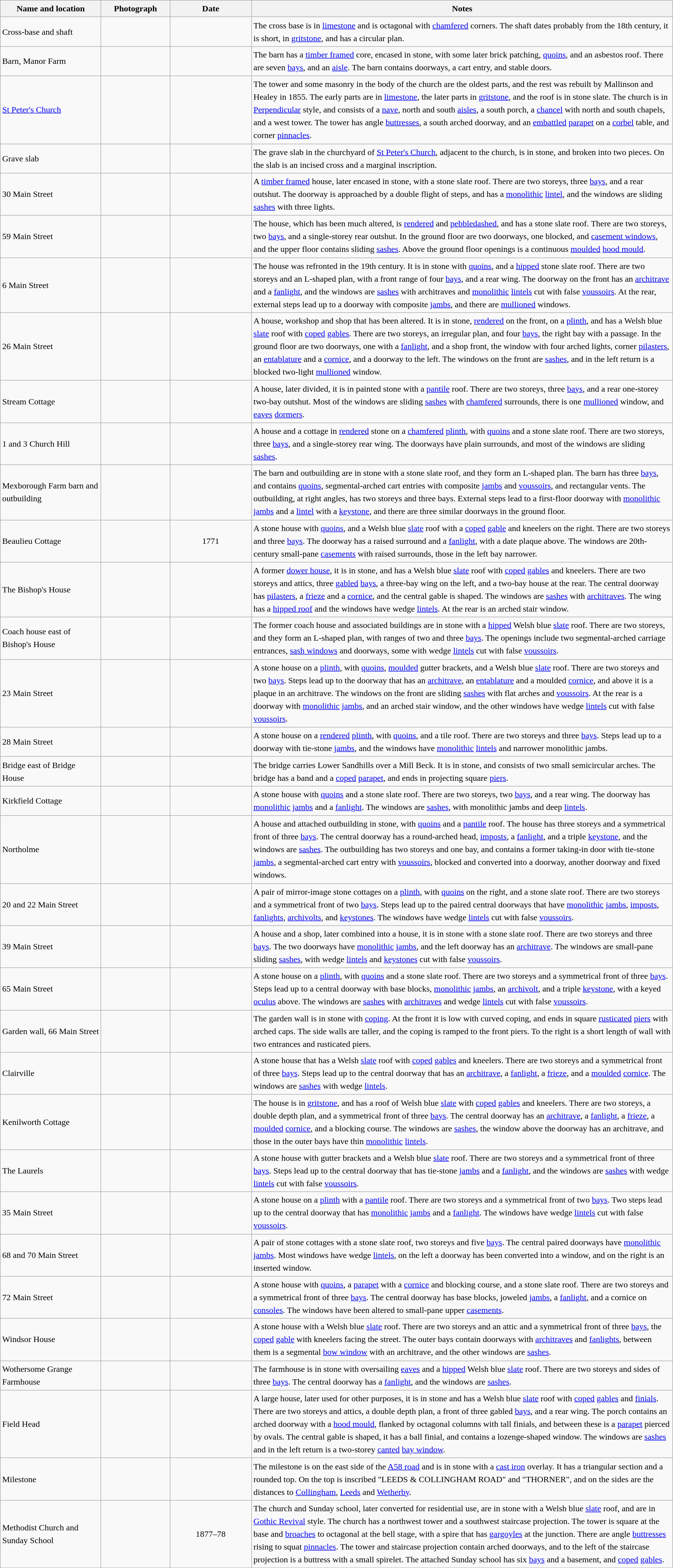<table class="wikitable sortable plainrowheaders" style="width:100%; border:0px; text-align:left; line-height:150%">
<tr>
<th scope="col"  style="width:150px">Name and location</th>
<th scope="col"  style="width:100px" class="unsortable">Photograph</th>
<th scope="col"  style="width:120px">Date</th>
<th scope="col"  style="width:650px" class="unsortable">Notes</th>
</tr>
<tr>
<td>Cross-base and shaft<br><small></small></td>
<td></td>
<td align="center"></td>
<td>The cross base is in <a href='#'>limestone</a> and is octagonal with <a href='#'>chamfered</a> corners.  The shaft dates probably from the 18th century, it is short, in <a href='#'>gritstone</a>, and has a circular plan.</td>
</tr>
<tr>
<td>Barn, Manor Farm<br><small></small></td>
<td></td>
<td align="center"></td>
<td>The barn has a <a href='#'>timber framed</a> core, encased in stone, with some later brick patching, <a href='#'>quoins</a>, and an asbestos roof.  There are seven <a href='#'>bays</a>, and an <a href='#'>aisle</a>. The barn contains doorways, a cart entry, and stable doors.</td>
</tr>
<tr>
<td><a href='#'>St Peter's Church</a><br><small></small></td>
<td></td>
<td align="center"></td>
<td>The tower and some masonry in the body of the church are the oldest parts, and the rest was rebuilt by Mallinson and Healey in 1855.  The early parts are in <a href='#'>limestone</a>, the later parts in <a href='#'>gritstone</a>, and the roof is in stone slate.  The church is in <a href='#'>Perpendicular</a> style, and consists of a <a href='#'>nave</a>, north and south <a href='#'>aisles</a>, a south porch, a <a href='#'>chancel</a> with north and south chapels, and a west tower.  The tower has angle <a href='#'>buttresses</a>, a south arched doorway, and an <a href='#'>embattled</a> <a href='#'>parapet</a> on a <a href='#'>corbel</a> table, and corner <a href='#'>pinnacles</a>.</td>
</tr>
<tr>
<td>Grave slab<br><small></small></td>
<td></td>
<td align="center"></td>
<td>The grave slab in the churchyard of <a href='#'>St Peter's Church</a>, adjacent to the church, is in stone, and broken into two pieces.  On the slab is an incised cross and a marginal inscription.</td>
</tr>
<tr>
<td>30 Main Street<br><small></small></td>
<td></td>
<td align="center"></td>
<td>A <a href='#'>timber framed</a> house, later encased in stone, with a stone slate roof.  There are two storeys, three <a href='#'>bays</a>, and a rear outshut.  The doorway is approached by a double flight of steps, and has a <a href='#'>monolithic</a> <a href='#'>lintel</a>, and the windows are sliding <a href='#'>sashes</a> with three lights.</td>
</tr>
<tr>
<td>59 Main Street<br><small></small></td>
<td></td>
<td align="center"></td>
<td>The house, which has been much altered, is <a href='#'>rendered</a> and <a href='#'>pebbledashed</a>, and has a stone slate roof.  There are two storeys, two <a href='#'>bays</a>, and a single-storey rear outshut.  In the ground floor are two doorways, one blocked, and <a href='#'>casement windows</a>, and the upper floor contains sliding <a href='#'>sashes</a>.  Above the ground floor openings is a continuous <a href='#'>moulded</a> <a href='#'>hood mould</a>.</td>
</tr>
<tr>
<td>6 Main Street<br><small></small></td>
<td></td>
<td align="center"></td>
<td>The house was refronted in the 19th century.  It is in stone with <a href='#'>quoins</a>, and a <a href='#'>hipped</a> stone slate roof.  There are two storeys and an L-shaped plan, with a front range of four <a href='#'>bays</a>, and a rear wing.  The doorway on the front has an <a href='#'>architrave</a> and a <a href='#'>fanlight</a>, and the windows are <a href='#'>sashes</a> with architraves and <a href='#'>monolithic</a> <a href='#'>lintels</a> cut with false <a href='#'>voussoirs</a>.  At the rear, external steps lead up to a doorway with composite <a href='#'>jambs</a>, and there are <a href='#'>mullioned</a> windows.</td>
</tr>
<tr>
<td>26 Main Street<br><small></small></td>
<td></td>
<td align="center"></td>
<td>A house, workshop and shop that has been altered.  It is in stone, <a href='#'>rendered</a> on the front, on a <a href='#'>plinth</a>, and has a Welsh blue <a href='#'>slate</a> roof with <a href='#'>coped</a> <a href='#'>gables</a>.  There are two storeys, an irregular plan, and four <a href='#'>bays</a>, the right bay with a passage.  In the ground floor are two doorways, one with a <a href='#'>fanlight</a>, and a shop front, the window with four arched lights, corner <a href='#'>pilasters</a>, an <a href='#'>entablature</a> and a <a href='#'>cornice</a>, and a doorway to the left.  The windows on the front are <a href='#'>sashes</a>, and in the left return is a blocked two-light <a href='#'>mullioned</a> window.</td>
</tr>
<tr>
<td>Stream Cottage<br><small></small></td>
<td></td>
<td align="center"></td>
<td>A house, later divided, it is in painted stone with a <a href='#'>pantile</a> roof.  There are two storeys, three <a href='#'>bays</a>, and a rear one-storey two-bay outshut.  Most of the windows are sliding <a href='#'>sashes</a> with <a href='#'>chamfered</a> surrounds, there is one <a href='#'>mullioned</a> window, and <a href='#'>eaves</a> <a href='#'>dormers</a>.</td>
</tr>
<tr>
<td>1 and 3 Church Hill<br><small></small></td>
<td></td>
<td align="center"></td>
<td>A house and a cottage in <a href='#'>rendered</a> stone on a <a href='#'>chamfered</a> <a href='#'>plinth</a>, with <a href='#'>quoins</a> and a stone slate roof.  There are two storeys, three <a href='#'>bays</a>, and a single-storey rear wing.  The doorways have plain surrounds, and most of the windows are sliding <a href='#'>sashes</a>.</td>
</tr>
<tr>
<td>Mexborough Farm barn and outbuilding<br><small></small></td>
<td></td>
<td align="center"></td>
<td>The barn and outbuilding are in stone with a stone slate roof, and they form an L-shaped plan.  The barn has three <a href='#'>bays</a>, and contains <a href='#'>quoins</a>, segmental-arched cart entries with composite <a href='#'>jambs</a> and <a href='#'>voussoirs</a>, and rectangular vents. The outbuilding, at right angles, has two storeys and three bays.  External steps lead to a first-floor doorway with <a href='#'>monolithic</a> <a href='#'>jambs</a> and a <a href='#'>lintel</a> with a <a href='#'>keystone</a>, and there are three similar doorways in the ground floor.</td>
</tr>
<tr>
<td>Beaulieu Cottage<br><small></small></td>
<td></td>
<td align="center">1771</td>
<td>A stone house with <a href='#'>quoins</a>, and a Welsh blue <a href='#'>slate</a> roof with a <a href='#'>coped</a> <a href='#'>gable</a> and kneelers on the right.  There are two storeys and three <a href='#'>bays</a>.  The doorway has a raised surround and a <a href='#'>fanlight</a>, with a date plaque above.  The windows are 20th-century small-pane <a href='#'>casements</a> with raised surrounds, those in the left bay narrower.</td>
</tr>
<tr>
<td>The Bishop's House<br><small></small></td>
<td></td>
<td align="center"></td>
<td>A former <a href='#'>dower house</a>, it is in stone, and has a Welsh blue <a href='#'>slate</a> roof with <a href='#'>coped</a> <a href='#'>gables</a> and kneelers.  There are two storeys and attics, three <a href='#'>gabled</a> <a href='#'>bays</a>, a three-bay wing on the left, and a two-bay house at the rear.  The central doorway has <a href='#'>pilasters</a>, a <a href='#'>frieze</a> and a <a href='#'>cornice</a>, and the central gable is shaped.  The windows are <a href='#'>sashes</a> with <a href='#'>architraves</a>.  The wing has a <a href='#'>hipped roof</a> and the windows have wedge <a href='#'>lintels</a>.  At the rear is an arched stair window.</td>
</tr>
<tr>
<td>Coach house east of Bishop's House<br><small></small></td>
<td></td>
<td align="center"></td>
<td>The former coach house and associated buildings are in stone with a <a href='#'>hipped</a> Welsh blue <a href='#'>slate</a> roof.  There are two storeys, and they form an L-shaped plan, with ranges of two and three <a href='#'>bays</a>.  The openings include two segmental-arched carriage entrances, <a href='#'>sash windows</a> and doorways, some with wedge <a href='#'>lintels</a> cut with false <a href='#'>voussoirs</a>.</td>
</tr>
<tr>
<td>23 Main Street<br><small></small></td>
<td></td>
<td align="center"></td>
<td>A stone house on a <a href='#'>plinth</a>, with <a href='#'>quoins</a>, <a href='#'>moulded</a> gutter brackets, and a Welsh blue <a href='#'>slate</a> roof.  There are two storeys and two <a href='#'>bays</a>.  Steps lead up to the doorway that has an <a href='#'>architrave</a>, an <a href='#'>entablature</a> and a moulded <a href='#'>cornice</a>, and above it is a plaque in an architrave.  The windows on the front are sliding <a href='#'>sashes</a> with flat arches and <a href='#'>voussoirs</a>.  At the rear is a doorway with <a href='#'>monolithic</a> <a href='#'>jambs</a>, and an arched stair window, and the other windows have wedge <a href='#'>lintels</a> cut with false <a href='#'>voussoirs</a>.</td>
</tr>
<tr>
<td>28 Main Street<br><small></small></td>
<td></td>
<td align="center"></td>
<td>A stone house on a <a href='#'>rendered</a> <a href='#'>plinth</a>, with <a href='#'>quoins</a>, and a tile roof.  There are two storeys and three <a href='#'>bays</a>.  Steps lead up to a doorway with tie-stone <a href='#'>jambs</a>, and the windows have <a href='#'>monolithic</a> <a href='#'>lintels</a> and narrower monolithic jambs.</td>
</tr>
<tr>
<td>Bridge east of Bridge House<br><small></small></td>
<td></td>
<td align="center"></td>
<td>The bridge carries Lower Sandhills over a Mill Beck.  It is in stone, and consists of two small semicircular arches.  The bridge has a band and a <a href='#'>coped</a> <a href='#'>parapet</a>, and ends in projecting square <a href='#'>piers</a>.</td>
</tr>
<tr>
<td>Kirkfield Cottage<br><small></small></td>
<td></td>
<td align="center"></td>
<td>A stone house with <a href='#'>quoins</a> and a stone slate roof.  There are two storeys, two <a href='#'>bays</a>, and a rear wing.  The doorway has <a href='#'>monolithic</a> <a href='#'>jambs</a> and a <a href='#'>fanlight</a>.  The windows are <a href='#'>sashes</a>, with monolithic jambs and deep <a href='#'>lintels</a>.</td>
</tr>
<tr>
<td>Northolme<br><small></small></td>
<td></td>
<td align="center"></td>
<td>A house and attached outbuilding in stone, with <a href='#'>quoins</a> and a <a href='#'>pantile</a> roof.  The house has three storeys and a symmetrical front of three <a href='#'>bays</a>.  The central doorway has a round-arched head, <a href='#'>imposts</a>, a <a href='#'>fanlight</a>, and a triple <a href='#'>keystone</a>, and the windows are <a href='#'>sashes</a>.  The outbuilding has two storeys and one bay, and contains a former taking-in door with tie-stone <a href='#'>jambs</a>, a segmental-arched cart entry with <a href='#'>voussoirs</a>, blocked and converted into a doorway, another doorway and fixed windows.</td>
</tr>
<tr>
<td>20 and 22 Main Street<br><small></small></td>
<td></td>
<td align="center"></td>
<td>A pair of mirror-image stone cottages on a <a href='#'>plinth</a>, with <a href='#'>quoins</a> on the right, and a stone slate roof.  There are two storeys and a symmetrical front of two <a href='#'>bays</a>.  Steps lead up to the paired central doorways that have <a href='#'>monolithic</a> <a href='#'>jambs</a>, <a href='#'>imposts</a>, <a href='#'>fanlights</a>, <a href='#'>archivolts</a>, and <a href='#'>keystones</a>.  The windows have wedge <a href='#'>lintels</a> cut with false <a href='#'>voussoirs</a>.</td>
</tr>
<tr>
<td>39 Main Street<br><small></small></td>
<td></td>
<td align="center"></td>
<td>A house and a shop, later combined into a house, it is in stone with a stone slate roof.  There are two storeys and three <a href='#'>bays</a>.  The two doorways have <a href='#'>monolithic</a> <a href='#'>jambs</a>, and the left doorway has an <a href='#'>architrave</a>.  The windows are small-pane sliding <a href='#'>sashes</a>, with wedge <a href='#'>lintels</a> and <a href='#'>keystones</a> cut with false <a href='#'>voussoirs</a>.</td>
</tr>
<tr>
<td>65 Main Street<br><small></small></td>
<td></td>
<td align="center"></td>
<td>A stone house on a <a href='#'>plinth</a>, with <a href='#'>quoins</a> and a stone slate roof.  There are two storeys and a symmetrical front of three <a href='#'>bays</a>.  Steps lead up to a central doorway with base blocks, <a href='#'>monolithic</a> <a href='#'>jambs</a>, an <a href='#'>archivolt</a>, and a triple <a href='#'>keystone</a>, with a keyed <a href='#'>oculus</a> above.  The windows are <a href='#'>sashes</a> with <a href='#'>architraves</a> and wedge <a href='#'>lintels</a> cut with false <a href='#'>voussoirs</a>.</td>
</tr>
<tr>
<td>Garden wall, 66 Main Street<br><small></small></td>
<td></td>
<td align="center"></td>
<td>The garden wall is in stone with <a href='#'>coping</a>.  At the front it is low with curved coping, and ends in square <a href='#'>rusticated</a> <a href='#'>piers</a> with arched caps.  The side walls are taller, and the coping is ramped to the front piers.  To the right is a short length of wall with two entrances and rusticated piers.</td>
</tr>
<tr>
<td>Clairville<br><small></small></td>
<td></td>
<td align="center"></td>
<td>A stone house that has a Welsh <a href='#'>slate</a> roof with <a href='#'>coped</a> <a href='#'>gables</a> and kneelers.  There are two storeys and a symmetrical front of three <a href='#'>bays</a>.  Steps lead up to the central doorway that has an <a href='#'>architrave</a>, a <a href='#'>fanlight</a>, a <a href='#'>frieze</a>, and a <a href='#'>moulded</a> <a href='#'>cornice</a>.  The windows are <a href='#'>sashes</a> with wedge <a href='#'>lintels</a>.</td>
</tr>
<tr>
<td>Kenilworth Cottage<br><small></small></td>
<td></td>
<td align="center"></td>
<td>The house is in <a href='#'>gritstone</a>, and has a roof of Welsh blue <a href='#'>slate</a> with <a href='#'>coped</a> <a href='#'>gables</a> and kneelers.  There are two storeys, a double depth plan, and a symmetrical front of three <a href='#'>bays</a>.  The central doorway has an <a href='#'>architrave</a>, a <a href='#'>fanlight</a>, a <a href='#'>frieze</a>, a <a href='#'>moulded</a> <a href='#'>cornice</a>, and a blocking course.  The windows are <a href='#'>sashes</a>, the window above the doorway has an architrave, and those in the outer bays have thin <a href='#'>monolithic</a> <a href='#'>lintels</a>.</td>
</tr>
<tr>
<td>The Laurels<br><small></small></td>
<td></td>
<td align="center"></td>
<td>A stone house with gutter brackets and a Welsh blue <a href='#'>slate</a> roof.  There are two storeys and a symmetrical front of three <a href='#'>bays</a>.  Steps lead up to the central doorway that has tie-stone <a href='#'>jambs</a> and a <a href='#'>fanlight</a>, and the windows are <a href='#'>sashes</a> with wedge <a href='#'>lintels</a> cut with false <a href='#'>voussoirs</a>.</td>
</tr>
<tr>
<td>35 Main Street<br><small></small></td>
<td></td>
<td align="center"></td>
<td>A stone house on a <a href='#'>plinth</a> with a <a href='#'>pantile</a> roof.  There are two storeys and a symmetrical front of two <a href='#'>bays</a>.  Two steps lead up to the central doorway that has <a href='#'>monolithic</a> <a href='#'>jambs</a> and a <a href='#'>fanlight</a>.  The windows have wedge <a href='#'>lintels</a> cut with false <a href='#'>voussoirs</a>.</td>
</tr>
<tr>
<td>68 and 70 Main Street<br><small></small></td>
<td></td>
<td align="center"></td>
<td>A pair of stone cottages with a stone slate roof, two storeys and five <a href='#'>bays</a>.  The central paired doorways have <a href='#'>monolithic</a> <a href='#'>jambs</a>.  Most windows have wedge <a href='#'>lintels</a>, on the left a doorway has been converted into a window, and on the right is an inserted window.</td>
</tr>
<tr>
<td>72 Main Street<br><small></small></td>
<td></td>
<td align="center"></td>
<td>A stone house with <a href='#'>quoins</a>, a <a href='#'>parapet</a> with a <a href='#'>cornice</a> and blocking course, and a stone slate roof.  There are two storeys and a symmetrical front of three <a href='#'>bays</a>.  The central doorway has base blocks, joweled <a href='#'>jambs</a>, a <a href='#'>fanlight</a>, and a cornice on <a href='#'>consoles</a>.  The windows have been altered to small-pane upper <a href='#'>casements</a>.</td>
</tr>
<tr>
<td>Windsor House<br><small></small></td>
<td></td>
<td align="center"></td>
<td>A stone house with a Welsh blue <a href='#'>slate</a> roof.  There are two storeys and an attic and a symmetrical front of three <a href='#'>bays</a>, the <a href='#'>coped</a> <a href='#'>gable</a> with  kneelers facing the street.  The outer bays contain doorways with <a href='#'>architraves</a> and <a href='#'>fanlights</a>, between them is a segmental <a href='#'>bow window</a> with an architrave, and the other windows are <a href='#'>sashes</a>.</td>
</tr>
<tr>
<td>Wothersome Grange Farmhouse<br><small></small></td>
<td></td>
<td align="center"></td>
<td>The farmhouse is in stone with oversailing <a href='#'>eaves</a> and a <a href='#'>hipped</a> Welsh blue <a href='#'>slate</a> roof.  There are two storeys and sides of three <a href='#'>bays</a>.  The central doorway has a <a href='#'>fanlight</a>, and the windows are <a href='#'>sashes</a>.</td>
</tr>
<tr>
<td>Field Head<br><small></small></td>
<td></td>
<td align="center"></td>
<td>A large house, later used for other purposes, it is in stone and has a Welsh blue <a href='#'>slate</a> roof with <a href='#'>coped</a> <a href='#'>gables</a> and <a href='#'>finials</a>.  There are two storeys and attics, a double depth plan, a front of three gabled <a href='#'>bays</a>, and a rear wing.  The porch contains an arched doorway with a <a href='#'>hood mould</a>, flanked by octagonal columns with tall finials, and between these is a <a href='#'>parapet</a> pierced by ovals.  The central gable is shaped, it has a ball finial, and contains a lozenge-shaped window.  The windows are <a href='#'>sashes</a> and in the left return is a two-storey <a href='#'>canted</a> <a href='#'>bay window</a>.</td>
</tr>
<tr>
<td>Milestone<br><small></small></td>
<td></td>
<td align="center"></td>
<td>The milestone is on the east side of the <a href='#'>A58 road</a> and is in stone with a <a href='#'>cast iron</a> overlay.  It has a triangular section and a rounded top.  On the top is inscribed "LEEDS & COLLINGHAM ROAD" and "THORNER", and on the sides are the distances to <a href='#'>Collingham</a>, <a href='#'>Leeds</a> and <a href='#'>Wetherby</a>.</td>
</tr>
<tr>
<td>Methodist Church and Sunday School<br><small></small></td>
<td></td>
<td align="center">1877–78</td>
<td>The church and Sunday school, later converted for residential use, are in stone with a Welsh blue <a href='#'>slate</a> roof, and are in <a href='#'>Gothic Revival</a> style.  The church has a northwest tower and a southwest staircase projection.  The tower is square at the base and <a href='#'>broaches</a> to octagonal at the bell stage, with a spire that has <a href='#'>gargoyles</a> at the junction.  There are angle <a href='#'>buttresses</a> rising to squat <a href='#'>pinnacles</a>.  The tower and staircase projection contain arched doorways, and to the left of the staircase projection is a buttress with a small spirelet.  The attached Sunday school has six <a href='#'>bays</a> and a basement, and <a href='#'>coped</a> <a href='#'>gables</a>.</td>
</tr>
<tr>
</tr>
</table>
